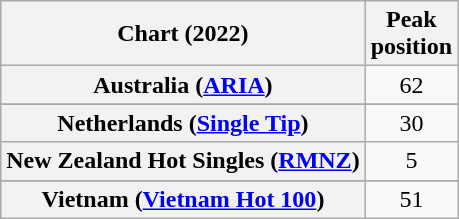<table class="wikitable sortable plainrowheaders" style="text-align:center">
<tr>
<th scope="col">Chart (2022)</th>
<th scope="col">Peak<br>position</th>
</tr>
<tr>
<th scope="row">Australia (<a href='#'>ARIA</a>)</th>
<td>62</td>
</tr>
<tr>
</tr>
<tr>
</tr>
<tr>
</tr>
<tr>
</tr>
<tr>
<th scope="row">Netherlands (<a href='#'>Single Tip</a>)</th>
<td>30</td>
</tr>
<tr>
<th scope="row">New Zealand Hot Singles (<a href='#'>RMNZ</a>)</th>
<td>5</td>
</tr>
<tr>
</tr>
<tr>
</tr>
<tr>
<th scope="row">Vietnam (<a href='#'>Vietnam Hot 100</a>)</th>
<td>51</td>
</tr>
</table>
